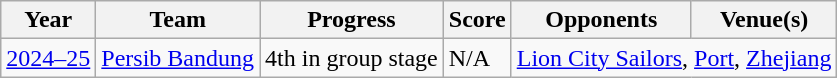<table class="wikitable">
<tr>
<th>Year</th>
<th>Team</th>
<th>Progress</th>
<th>Score</th>
<th>Opponents</th>
<th>Venue(s)</th>
</tr>
<tr>
<td><a href='#'>2024–25</a></td>
<td><a href='#'>Persib Bandung</a></td>
<td>4th in group stage</td>
<td>N/A</td>
<td colspan="2"> <a href='#'>Lion City Sailors</a>,  <a href='#'>Port</a>,  <a href='#'>Zhejiang</a></td>
</tr>
</table>
